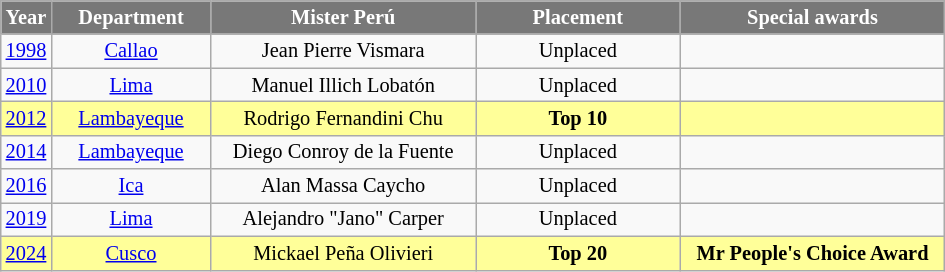<table class="wikitable sortable" style="font-size: 85%; text-align:center">
<tr>
<th width="20" style="background-color:#787878;color:#FFFFFF;">Year</th>
<th width="100" style="background-color:#787878;color:#FFFFFF;">Department</th>
<th width="170" style="background-color:#787878;color:#FFFFFF;">Mister Perú</th>
<th width="130" style="background-color:#787878;color:#FFFFFF;">Placement</th>
<th width="170" style="background-color:#787878;color:#FFFFFF;">Special awards</th>
</tr>
<tr>
<td><a href='#'>1998</a></td>
<td><a href='#'>Callao</a></td>
<td>Jean Pierre Vismara</td>
<td>Unplaced</td>
<td></td>
</tr>
<tr>
<td><a href='#'>2010</a></td>
<td><a href='#'>Lima</a></td>
<td>Manuel Illich Lobatón</td>
<td>Unplaced</td>
<td></td>
</tr>
<tr style="background-color:#FFFF99;">
<td><a href='#'>2012</a></td>
<td><a href='#'>Lambayeque</a></td>
<td>Rodrigo Fernandini Chu</td>
<td><strong>Top 10</strong></td>
<td></td>
</tr>
<tr>
<td><a href='#'>2014</a></td>
<td><a href='#'>Lambayeque</a></td>
<td>Diego Conroy de la Fuente</td>
<td>Unplaced</td>
<td></td>
</tr>
<tr>
<td><a href='#'>2016</a></td>
<td><a href='#'>Ica</a></td>
<td>Alan Massa Caycho</td>
<td>Unplaced</td>
<td></td>
</tr>
<tr>
<td><a href='#'>2019</a></td>
<td><a href='#'>Lima</a></td>
<td>Alejandro "Jano" Carper</td>
<td>Unplaced</td>
<td></td>
</tr>
<tr style="background-color:#FFFF99;">
<td><a href='#'>2024</a></td>
<td><a href='#'>Cusco</a></td>
<td>Mickael Peña Olivieri</td>
<td><strong>Top 20</strong></td>
<td><strong>Mr People's Choice Award</strong></td>
</tr>
</table>
